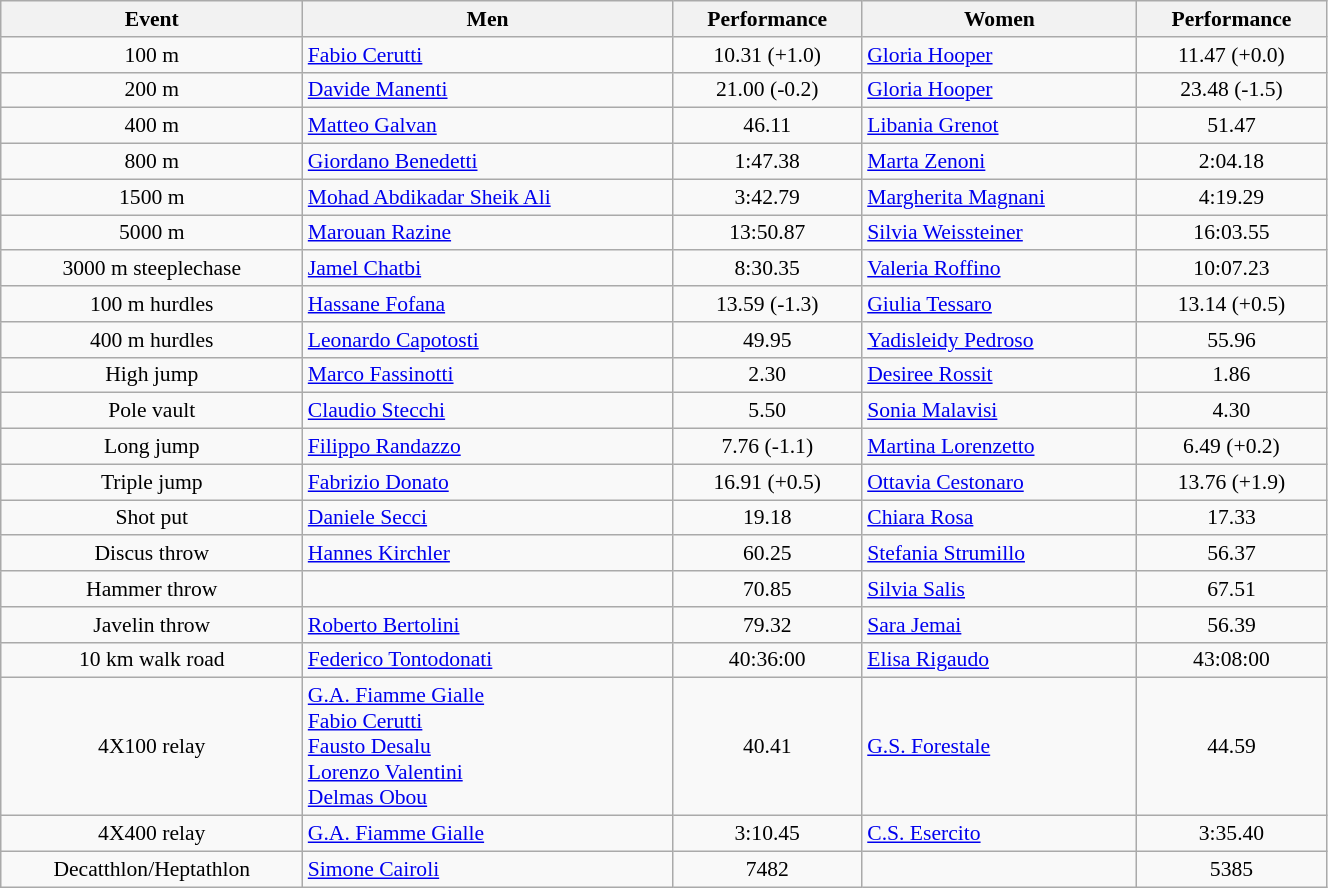<table class="wikitable" width=70% style="font-size:90%; text-align:center;">
<tr>
<th>Event</th>
<th>Men</th>
<th>Performance</th>
<th>Women</th>
<th>Performance</th>
</tr>
<tr>
<td>100 m</td>
<td align=left><a href='#'>Fabio Cerutti</a></td>
<td>10.31 (+1.0)</td>
<td align=left><a href='#'>Gloria Hooper</a></td>
<td>11.47 (+0.0)</td>
</tr>
<tr>
<td>200 m</td>
<td align=left><a href='#'>Davide Manenti</a></td>
<td>21.00 (-0.2)</td>
<td align=left><a href='#'>Gloria Hooper</a></td>
<td>23.48 (-1.5)</td>
</tr>
<tr>
<td>400 m</td>
<td align=left><a href='#'>Matteo Galvan</a></td>
<td>46.11</td>
<td align=left><a href='#'>Libania Grenot</a></td>
<td>51.47</td>
</tr>
<tr>
<td>800 m</td>
<td align=left><a href='#'>Giordano Benedetti</a></td>
<td>1:47.38</td>
<td align=left><a href='#'>Marta Zenoni</a></td>
<td>2:04.18</td>
</tr>
<tr>
<td>1500 m</td>
<td align=left><a href='#'>Mohad Abdikadar Sheik Ali</a></td>
<td>3:42.79</td>
<td align=left><a href='#'>Margherita Magnani</a></td>
<td>4:19.29</td>
</tr>
<tr>
<td>5000 m</td>
<td align=left><a href='#'>Marouan Razine</a></td>
<td>13:50.87</td>
<td align=left><a href='#'>Silvia Weissteiner</a></td>
<td>16:03.55</td>
</tr>
<tr>
<td>3000 m steeplechase</td>
<td align=left><a href='#'>Jamel Chatbi</a></td>
<td>8:30.35</td>
<td align=left><a href='#'>Valeria Roffino</a></td>
<td>10:07.23</td>
</tr>
<tr>
<td>100 m hurdles</td>
<td align=left><a href='#'>Hassane Fofana</a></td>
<td>13.59 (-1.3)</td>
<td align=left><a href='#'>Giulia Tessaro</a></td>
<td>13.14 (+0.5)</td>
</tr>
<tr>
<td>400 m hurdles</td>
<td align=left><a href='#'>Leonardo Capotosti</a></td>
<td>49.95</td>
<td align=left><a href='#'>Yadisleidy Pedroso</a></td>
<td>55.96</td>
</tr>
<tr>
<td>High jump</td>
<td align=left><a href='#'>Marco Fassinotti</a></td>
<td>2.30</td>
<td align=left><a href='#'>Desiree Rossit</a></td>
<td>1.86</td>
</tr>
<tr>
<td>Pole vault</td>
<td align=left><a href='#'>Claudio Stecchi</a></td>
<td>5.50</td>
<td align=left><a href='#'>Sonia Malavisi</a></td>
<td>4.30</td>
</tr>
<tr>
<td>Long jump</td>
<td align=left><a href='#'>Filippo Randazzo</a></td>
<td>7.76 (-1.1)</td>
<td align=left><a href='#'>Martina Lorenzetto</a></td>
<td>6.49 (+0.2)</td>
</tr>
<tr>
<td>Triple jump</td>
<td align=left><a href='#'>Fabrizio Donato</a></td>
<td>16.91 (+0.5)</td>
<td align=left><a href='#'>Ottavia Cestonaro</a></td>
<td>13.76 (+1.9)</td>
</tr>
<tr>
<td>Shot put</td>
<td align=left><a href='#'>Daniele Secci</a></td>
<td>19.18</td>
<td align=left><a href='#'>Chiara Rosa</a></td>
<td>17.33</td>
</tr>
<tr>
<td>Discus throw</td>
<td align=left><a href='#'>Hannes Kirchler</a></td>
<td>60.25</td>
<td align=left><a href='#'>Stefania Strumillo</a></td>
<td>56.37</td>
</tr>
<tr>
<td>Hammer throw</td>
<td align=left></td>
<td>70.85</td>
<td align=left><a href='#'>Silvia Salis</a></td>
<td>67.51</td>
</tr>
<tr>
<td>Javelin throw</td>
<td align=left><a href='#'>Roberto Bertolini</a></td>
<td>79.32</td>
<td align=left><a href='#'>Sara Jemai</a></td>
<td>56.39</td>
</tr>
<tr>
<td>10 km walk road</td>
<td align=left><a href='#'>Federico Tontodonati</a></td>
<td>40:36:00</td>
<td align=left><a href='#'>Elisa Rigaudo</a></td>
<td>43:08:00</td>
</tr>
<tr>
<td>4X100 relay</td>
<td align=left><a href='#'>G.A. Fiamme Gialle</a><br><a href='#'>Fabio Cerutti</a><br><a href='#'>Fausto Desalu</a><br><a href='#'>Lorenzo Valentini</a><br><a href='#'>Delmas Obou</a></td>
<td>40.41</td>
<td align=left><a href='#'>G.S. Forestale</a></td>
<td>44.59</td>
</tr>
<tr>
<td>4X400 relay</td>
<td align=left><a href='#'>G.A. Fiamme Gialle</a></td>
<td>3:10.45</td>
<td align=left><a href='#'>C.S. Esercito</a></td>
<td>3:35.40</td>
</tr>
<tr>
<td>Decatthlon/Heptathlon</td>
<td align=left><a href='#'>Simone Cairoli</a></td>
<td>7482</td>
<td align=left></td>
<td>5385</td>
</tr>
</table>
